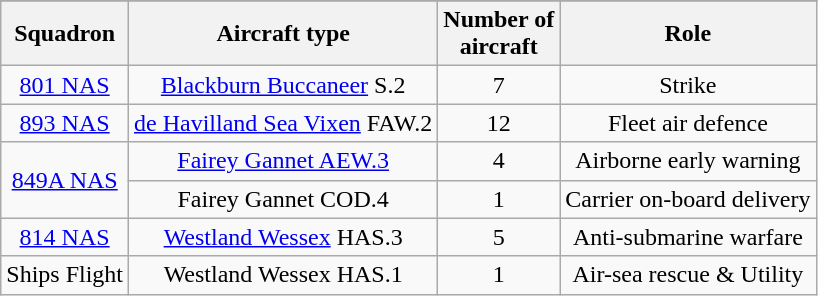<table class="wikitable">
<tr>
</tr>
<tr>
<th>Squadron</th>
<th>Aircraft type</th>
<th>Number of<br>aircraft</th>
<th>Role</th>
</tr>
<tr align=center>
<td><a href='#'>801 NAS</a></td>
<td><a href='#'>Blackburn Buccaneer</a> S.2</td>
<td>7</td>
<td>Strike</td>
</tr>
<tr align=center>
<td><a href='#'>893 NAS</a></td>
<td><a href='#'>de Havilland Sea Vixen</a> FAW.2</td>
<td>12</td>
<td>Fleet air defence</td>
</tr>
<tr align=center>
<td rowspan=2><a href='#'>849A NAS</a></td>
<td><a href='#'>Fairey Gannet AEW.3</a></td>
<td>4</td>
<td>Airborne early warning</td>
</tr>
<tr align=center>
<td>Fairey Gannet COD.4</td>
<td>1</td>
<td>Carrier on-board delivery</td>
</tr>
<tr align=center>
<td><a href='#'>814 NAS</a></td>
<td><a href='#'>Westland Wessex</a> HAS.3</td>
<td>5</td>
<td>Anti-submarine warfare</td>
</tr>
<tr align=center>
<td>Ships Flight</td>
<td>Westland Wessex HAS.1</td>
<td>1</td>
<td>Air-sea rescue & Utility</td>
</tr>
</table>
